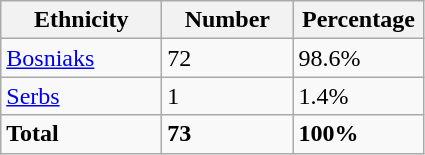<table class="wikitable">
<tr>
<th width="100px">Ethnicity</th>
<th width="80px">Number</th>
<th width="80px">Percentage</th>
</tr>
<tr>
<td><a href='#'>Bosniaks</a></td>
<td>72</td>
<td>98.6%</td>
</tr>
<tr>
<td><a href='#'>Serbs</a></td>
<td>1</td>
<td>1.4%</td>
</tr>
<tr>
<td><strong>Total</strong></td>
<td><strong>73</strong></td>
<td><strong>100%</strong></td>
</tr>
</table>
